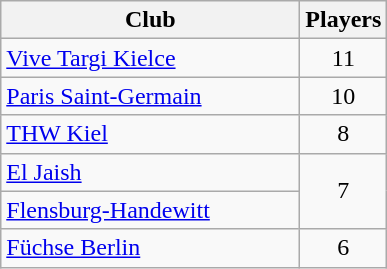<table class="wikitable sortable">
<tr>
<th style=width:12em>Club</th>
<th>Players</th>
</tr>
<tr>
<td> <a href='#'>Vive Targi Kielce</a></td>
<td align=center>11</td>
</tr>
<tr>
<td> <a href='#'>Paris Saint-Germain</a></td>
<td align=center>10</td>
</tr>
<tr>
<td> <a href='#'>THW Kiel</a></td>
<td align=center>8</td>
</tr>
<tr>
<td> <a href='#'>El Jaish</a></td>
<td align=center rowspan="2">7</td>
</tr>
<tr>
<td> <a href='#'>Flensburg-Handewitt</a></td>
</tr>
<tr>
<td> <a href='#'>Füchse Berlin</a></td>
<td align=center>6</td>
</tr>
</table>
